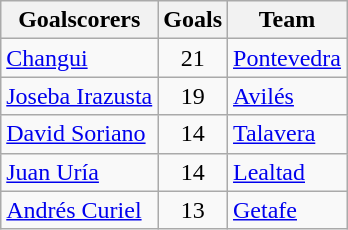<table class="wikitable sortable">
<tr>
<th>Goalscorers</th>
<th>Goals</th>
<th>Team</th>
</tr>
<tr>
<td> <a href='#'>Changui</a></td>
<td align=center>21</td>
<td><a href='#'>Pontevedra</a></td>
</tr>
<tr>
<td> <a href='#'>Joseba Irazusta</a></td>
<td align=center>19</td>
<td><a href='#'>Avilés</a></td>
</tr>
<tr>
<td> <a href='#'>David Soriano</a></td>
<td align=center>14</td>
<td><a href='#'>Talavera</a></td>
</tr>
<tr>
<td> <a href='#'>Juan Uría</a></td>
<td align=center>14</td>
<td><a href='#'>Lealtad</a></td>
</tr>
<tr>
<td> <a href='#'>Andrés Curiel</a></td>
<td align=center>13</td>
<td><a href='#'>Getafe</a></td>
</tr>
</table>
